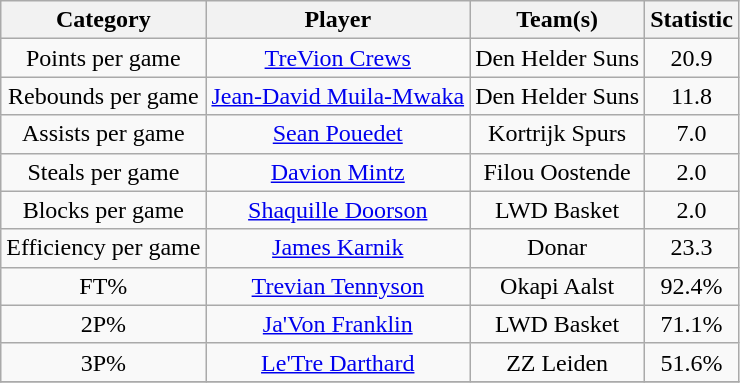<table class="wikitable" style="text-align:center">
<tr>
<th>Category</th>
<th>Player</th>
<th>Team(s)</th>
<th>Statistic</th>
</tr>
<tr>
<td>Points per game</td>
<td><a href='#'>TreVion Crews</a></td>
<td>Den Helder Suns</td>
<td>20.9</td>
</tr>
<tr>
<td>Rebounds per game</td>
<td><a href='#'>Jean-David Muila-Mwaka</a></td>
<td>Den Helder Suns</td>
<td>11.8</td>
</tr>
<tr>
<td>Assists per game</td>
<td><a href='#'>Sean Pouedet</a></td>
<td>Kortrijk Spurs</td>
<td>7.0</td>
</tr>
<tr>
<td>Steals per game</td>
<td><a href='#'>Davion Mintz</a></td>
<td>Filou Oostende</td>
<td>2.0</td>
</tr>
<tr>
<td>Blocks per game</td>
<td><a href='#'>Shaquille Doorson</a></td>
<td>LWD Basket</td>
<td>2.0</td>
</tr>
<tr>
<td>Efficiency per game</td>
<td><a href='#'>James Karnik</a></td>
<td>Donar</td>
<td>23.3</td>
</tr>
<tr>
<td>FT%</td>
<td><a href='#'>Trevian Tennyson</a></td>
<td>Okapi Aalst</td>
<td>92.4%</td>
</tr>
<tr>
<td>2P%</td>
<td><a href='#'>Ja'Von Franklin</a></td>
<td>LWD Basket</td>
<td>71.1%</td>
</tr>
<tr>
<td>3P%</td>
<td><a href='#'>Le'Tre Darthard</a></td>
<td>ZZ Leiden</td>
<td>51.6%</td>
</tr>
<tr>
</tr>
</table>
